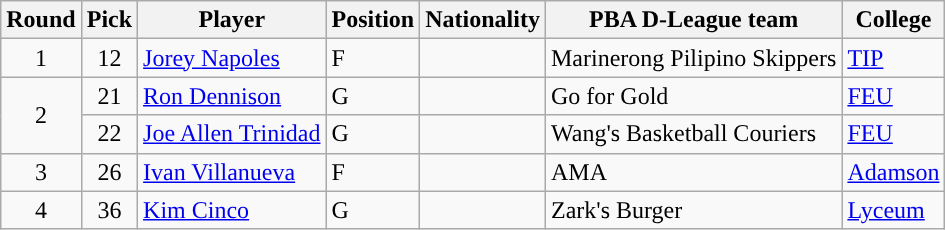<table class="wikitable sortable sortable">
<tr>
<th>Round</th>
<th>Pick</th>
<th>Player</th>
<th>Position</th>
<th>Nationality</th>
<th>PBA D-League team</th>
<th>College</th>
</tr>
<tr>
<td align=center>1</td>
<td align=center>12</td>
<td><a href='#'>Jorey Napoles</a></td>
<td>F</td>
<td></td>
<td>Marinerong Pilipino Skippers</td>
<td><a href='#'>TIP</a></td>
</tr>
<tr>
<td rowspan=2 align=center>2</td>
<td align=center>21</td>
<td><a href='#'>Ron Dennison</a></td>
<td>G</td>
<td></td>
<td>Go for Gold</td>
<td><a href='#'>FEU</a></td>
</tr>
<tr>
<td align=center>22</td>
<td><a href='#'>Joe Allen Trinidad</a></td>
<td>G</td>
<td></td>
<td>Wang's Basketball Couriers</td>
<td><a href='#'>FEU</a></td>
</tr>
<tr>
<td align=center>3</td>
<td align=center>26</td>
<td><a href='#'>Ivan Villanueva</a></td>
<td>F</td>
<td></td>
<td>AMA</td>
<td><a href='#'>Adamson</a></td>
</tr>
<tr>
<td align=center>4</td>
<td align=center>36</td>
<td><a href='#'>Kim Cinco</a></td>
<td>G</td>
<td></td>
<td>Zark's Burger</td>
<td><a href='#'>Lyceum</a></td>
</tr>
</table>
